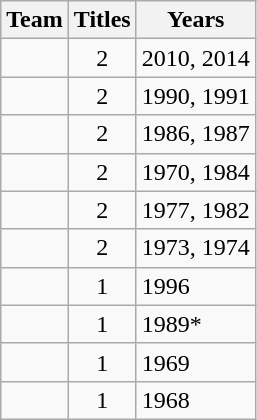<table class="wikitable sortable" style="text-align:center">
<tr>
<th>Team</th>
<th>Titles</th>
<th>Years</th>
</tr>
<tr>
<td style=><em></em></td>
<td>2</td>
<td align=left>2010, 2014</td>
</tr>
<tr>
<td style=><em></em></td>
<td>2</td>
<td align=left>1990, 1991</td>
</tr>
<tr>
<td style=><em></em></td>
<td>2</td>
<td align=left>1986, 1987</td>
</tr>
<tr>
<td style=><em></em></td>
<td>2</td>
<td align=left>1970, 1984</td>
</tr>
<tr>
<td style=><em></em></td>
<td>2</td>
<td align=left>1977, 1982</td>
</tr>
<tr>
<td style=><em></em></td>
<td>2</td>
<td align=left>1973, 1974</td>
</tr>
<tr>
<td style=><em></em></td>
<td>1</td>
<td align=left>1996</td>
</tr>
<tr>
<td style=><em></em></td>
<td>1</td>
<td align=left>1989*</td>
</tr>
<tr>
<td style=><em></em></td>
<td>1</td>
<td align=left>1969</td>
</tr>
<tr>
<td style=><em></em></td>
<td>1</td>
<td align=left>1968</td>
</tr>
</table>
